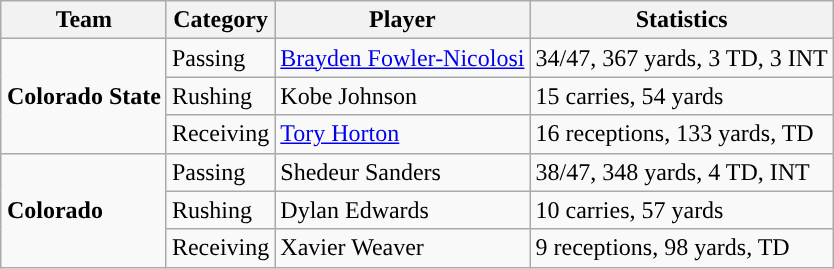<table class="wikitable" style="float: right;">
<tr>
<th>Team</th>
<th>Category</th>
<th>Player</th>
<th>Statistics</th>
</tr>
<tr>
<td rowspan=3><strong>Colorado State</strong></td>
<td>Passing</td>
<td><a href='#'>Brayden Fowler-Nicolosi</a></td>
<td>34/47, 367 yards, 3 TD, 3 INT</td>
</tr>
<tr>
<td>Rushing</td>
<td>Kobe Johnson</td>
<td>15 carries, 54 yards</td>
</tr>
<tr>
<td>Receiving</td>
<td><a href='#'>Tory Horton</a></td>
<td>16 receptions, 133 yards, TD</td>
</tr>
<tr>
<td rowspan=3><strong>Colorado</strong></td>
<td>Passing</td>
<td>Shedeur Sanders</td>
<td>38/47, 348 yards, 4 TD, INT</td>
</tr>
<tr>
<td>Rushing</td>
<td>Dylan Edwards</td>
<td>10 carries, 57 yards</td>
</tr>
<tr>
<td>Receiving</td>
<td>Xavier Weaver</td>
<td>9 receptions, 98 yards, TD</td>
</tr>
</table>
